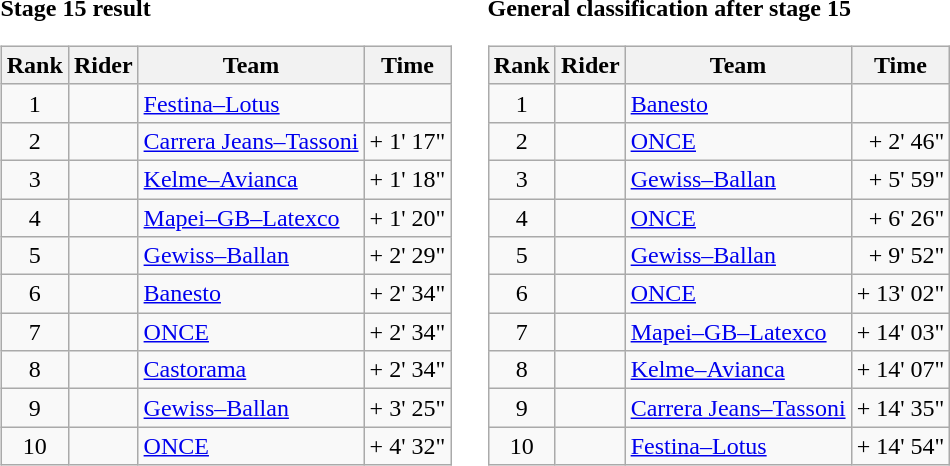<table>
<tr>
<td><strong>Stage 15 result</strong><br><table class="wikitable">
<tr>
<th scope="col">Rank</th>
<th scope="col">Rider</th>
<th scope="col">Team</th>
<th scope="col">Time</th>
</tr>
<tr>
<td style="text-align:center;">1</td>
<td></td>
<td><a href='#'>Festina–Lotus</a></td>
<td style="text-align:right;"></td>
</tr>
<tr>
<td style="text-align:center;">2</td>
<td></td>
<td><a href='#'>Carrera Jeans–Tassoni</a></td>
<td style="text-align:right;">+ 1' 17"</td>
</tr>
<tr>
<td style="text-align:center;">3</td>
<td></td>
<td><a href='#'>Kelme–Avianca</a></td>
<td style="text-align:right;">+ 1' 18"</td>
</tr>
<tr>
<td style="text-align:center;">4</td>
<td></td>
<td><a href='#'>Mapei–GB–Latexco</a></td>
<td style="text-align:right;">+ 1' 20"</td>
</tr>
<tr>
<td style="text-align:center;">5</td>
<td></td>
<td><a href='#'>Gewiss–Ballan</a></td>
<td style="text-align:right;">+ 2' 29"</td>
</tr>
<tr>
<td style="text-align:center;">6</td>
<td> </td>
<td><a href='#'>Banesto</a></td>
<td style="text-align:right;">+ 2' 34"</td>
</tr>
<tr>
<td style="text-align:center;">7</td>
<td></td>
<td><a href='#'>ONCE</a></td>
<td style="text-align:right;">+ 2' 34"</td>
</tr>
<tr>
<td style="text-align:center;">8</td>
<td></td>
<td><a href='#'>Castorama</a></td>
<td style="text-align:right;">+ 2' 34"</td>
</tr>
<tr>
<td style="text-align:center;">9</td>
<td></td>
<td><a href='#'>Gewiss–Ballan</a></td>
<td style="text-align:right;">+ 3' 25"</td>
</tr>
<tr>
<td style="text-align:center;">10</td>
<td></td>
<td><a href='#'>ONCE</a></td>
<td style="text-align:right;">+ 4' 32"</td>
</tr>
</table>
</td>
<td></td>
<td><strong>General classification after stage 15</strong><br><table class="wikitable">
<tr>
<th scope="col">Rank</th>
<th scope="col">Rider</th>
<th scope="col">Team</th>
<th scope="col">Time</th>
</tr>
<tr>
<td style="text-align:center;">1</td>
<td> </td>
<td><a href='#'>Banesto</a></td>
<td style="text-align:right;"></td>
</tr>
<tr>
<td style="text-align:center;">2</td>
<td></td>
<td><a href='#'>ONCE</a></td>
<td style="text-align:right;">+ 2' 46"</td>
</tr>
<tr>
<td style="text-align:center;">3</td>
<td></td>
<td><a href='#'>Gewiss–Ballan</a></td>
<td style="text-align:right;">+ 5' 59"</td>
</tr>
<tr>
<td style="text-align:center;">4</td>
<td></td>
<td><a href='#'>ONCE</a></td>
<td style="text-align:right;">+ 6' 26"</td>
</tr>
<tr>
<td style="text-align:center;">5</td>
<td></td>
<td><a href='#'>Gewiss–Ballan</a></td>
<td style="text-align:right;">+ 9' 52"</td>
</tr>
<tr>
<td style="text-align:center;">6</td>
<td></td>
<td><a href='#'>ONCE</a></td>
<td style="text-align:right;">+ 13' 02"</td>
</tr>
<tr>
<td style="text-align:center;">7</td>
<td></td>
<td><a href='#'>Mapei–GB–Latexco</a></td>
<td style="text-align:right;">+ 14' 03"</td>
</tr>
<tr>
<td style="text-align:center;">8</td>
<td></td>
<td><a href='#'>Kelme–Avianca</a></td>
<td style="text-align:right;">+ 14' 07"</td>
</tr>
<tr>
<td style="text-align:center;">9</td>
<td></td>
<td><a href='#'>Carrera Jeans–Tassoni</a></td>
<td style="text-align:right;">+ 14' 35"</td>
</tr>
<tr>
<td style="text-align:center;">10</td>
<td></td>
<td><a href='#'>Festina–Lotus</a></td>
<td style="text-align:right;">+ 14' 54"</td>
</tr>
</table>
</td>
</tr>
</table>
